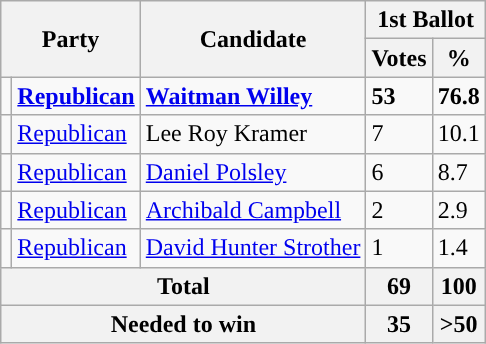<table class="wikitable sortable">
<tr>
<th colspan="2" rowspan="2" class="unsortable">Party</th>
<th rowspan="2" class="unsortable">Candidate</th>
<th colspan="2">1st Ballot</th>
</tr>
<tr>
<th>Votes</th>
<th>%</th>
</tr>
<tr>
<td style="background-color:"></td>
<td><a href='#'><strong>Republican</strong></a></td>
<td><a href='#'><strong>Waitman Willey</strong></a></td>
<td><strong>53</strong></td>
<td><strong>76.8</strong></td>
</tr>
<tr>
<td style="background-color:"></td>
<td><a href='#'>Republican</a></td>
<td>Lee Roy Kramer</td>
<td>7</td>
<td>10.1</td>
</tr>
<tr>
<td style="background-color:"></td>
<td><a href='#'>Republican</a></td>
<td><a href='#'>Daniel Polsley</a></td>
<td>6</td>
<td>8.7</td>
</tr>
<tr>
<td style="background-color:"></td>
<td><a href='#'>Republican</a></td>
<td><a href='#'>Archibald Campbell</a></td>
<td>2</td>
<td>2.9</td>
</tr>
<tr>
<td style="background-color:"></td>
<td><a href='#'>Republican</a></td>
<td><a href='#'>David Hunter Strother</a></td>
<td>1</td>
<td>1.4</td>
</tr>
<tr>
<th colspan="3">Total</th>
<th>69</th>
<th>100</th>
</tr>
<tr>
<th colspan="3">Needed to win</th>
<th>35</th>
<th>>50</th>
</tr>
</table>
